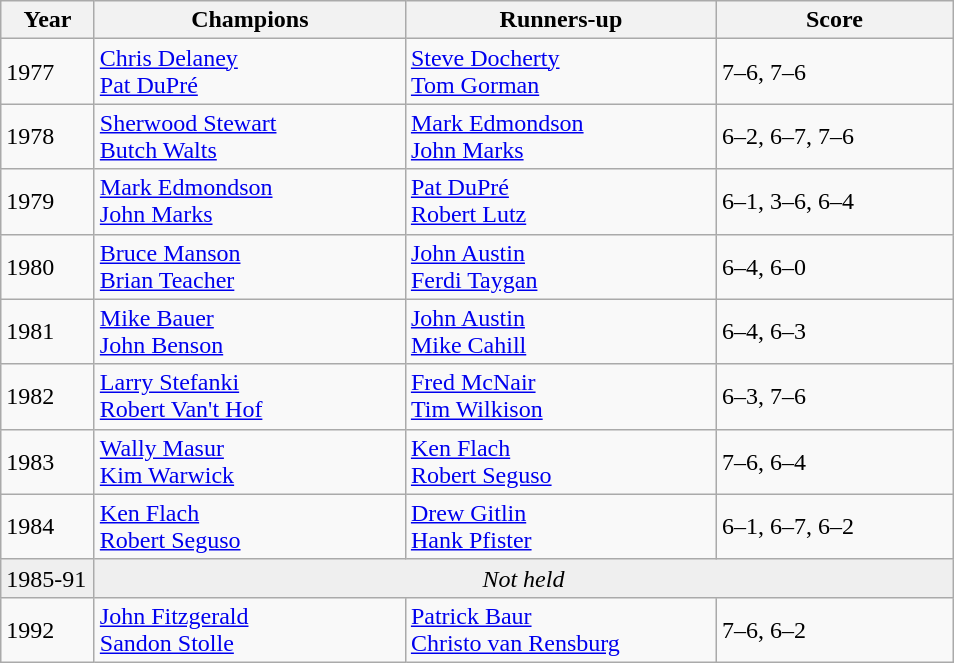<table class="wikitable">
<tr>
<th style="width:55px">Year</th>
<th style="width:200px">Champions</th>
<th style="width:200px">Runners-up</th>
<th style="width:150px" class="unsortable">Score</th>
</tr>
<tr>
<td>1977</td>
<td> <a href='#'>Chris Delaney</a> <br>  <a href='#'>Pat DuPré</a></td>
<td> <a href='#'>Steve Docherty</a> <br>  <a href='#'>Tom Gorman</a></td>
<td>7–6, 7–6</td>
</tr>
<tr>
<td>1978</td>
<td> <a href='#'>Sherwood Stewart</a> <br>  <a href='#'>Butch Walts</a></td>
<td> <a href='#'>Mark Edmondson</a> <br>  <a href='#'>John Marks</a></td>
<td>6–2, 6–7, 7–6</td>
</tr>
<tr>
<td>1979</td>
<td> <a href='#'>Mark Edmondson</a> <br>  <a href='#'>John Marks</a></td>
<td> <a href='#'>Pat DuPré</a> <br>  <a href='#'>Robert Lutz</a></td>
<td>6–1, 3–6, 6–4</td>
</tr>
<tr>
<td>1980</td>
<td> <a href='#'>Bruce Manson</a> <br>  <a href='#'>Brian Teacher</a></td>
<td> <a href='#'>John Austin</a> <br>  <a href='#'>Ferdi Taygan</a></td>
<td>6–4, 6–0</td>
</tr>
<tr>
<td>1981</td>
<td> <a href='#'>Mike Bauer</a> <br>  <a href='#'>John Benson</a></td>
<td> <a href='#'>John Austin</a> <br>  <a href='#'>Mike Cahill</a></td>
<td>6–4, 6–3</td>
</tr>
<tr>
<td>1982</td>
<td> <a href='#'>Larry Stefanki</a> <br>  <a href='#'>Robert Van't Hof</a></td>
<td> <a href='#'>Fred McNair</a> <br>  <a href='#'>Tim Wilkison</a></td>
<td>6–3, 7–6</td>
</tr>
<tr>
<td>1983</td>
<td> <a href='#'>Wally Masur</a> <br>  <a href='#'>Kim Warwick</a></td>
<td> <a href='#'>Ken Flach</a> <br>  <a href='#'>Robert Seguso</a></td>
<td>7–6, 6–4</td>
</tr>
<tr>
<td>1984</td>
<td> <a href='#'>Ken Flach</a> <br>  <a href='#'>Robert Seguso</a></td>
<td> <a href='#'>Drew Gitlin</a> <br>  <a href='#'>Hank Pfister</a></td>
<td>6–1, 6–7, 6–2</td>
</tr>
<tr>
<td style="background:#efefef">1985-91</td>
<td colspan=3 align=center style="background:#efefef"><em>Not held</em></td>
</tr>
<tr>
<td>1992</td>
<td> <a href='#'>John Fitzgerald</a> <br>  <a href='#'>Sandon Stolle</a></td>
<td> <a href='#'>Patrick Baur</a> <br>  <a href='#'>Christo van Rensburg</a></td>
<td>7–6, 6–2</td>
</tr>
</table>
